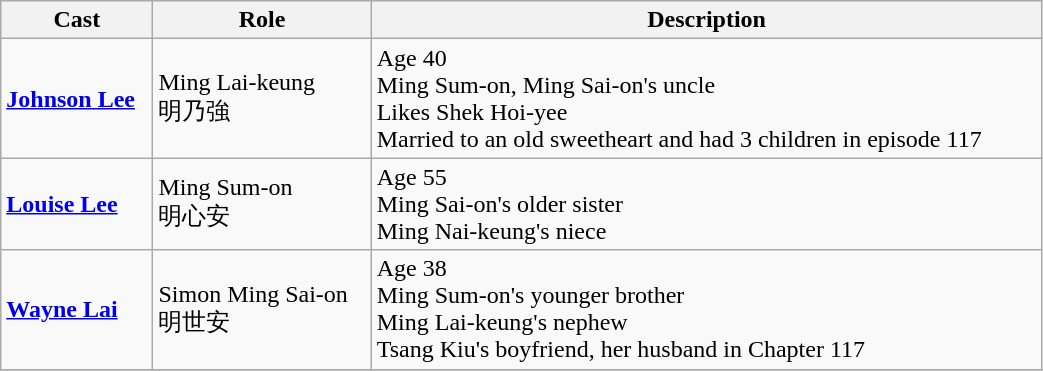<table class="wikitable" width="55%">
<tr>
<th>Cast</th>
<th>Role</th>
<th>Description</th>
</tr>
<tr>
<td><strong><a href='#'>Johnson Lee</a></strong></td>
<td>Ming Lai-keung <br> 明乃強</td>
<td>Age 40<br>Ming Sum-on, Ming Sai-on's uncle<br>Likes Shek Hoi-yee<br>Married to an old sweetheart and had 3 children in episode 117</td>
</tr>
<tr>
<td><strong><a href='#'>Louise Lee</a></strong></td>
<td>Ming Sum-on <br> 明心安</td>
<td>Age 55<br>Ming Sai-on's older sister<br>Ming Nai-keung's niece</td>
</tr>
<tr>
<td><strong><a href='#'>Wayne Lai</a></strong></td>
<td>Simon Ming Sai-on <br> 明世安</td>
<td>Age 38<br>Ming Sum-on's younger brother<br>Ming Lai-keung's nephew<br> Tsang Kiu's boyfriend, her husband in Chapter 117</td>
</tr>
<tr>
</tr>
</table>
